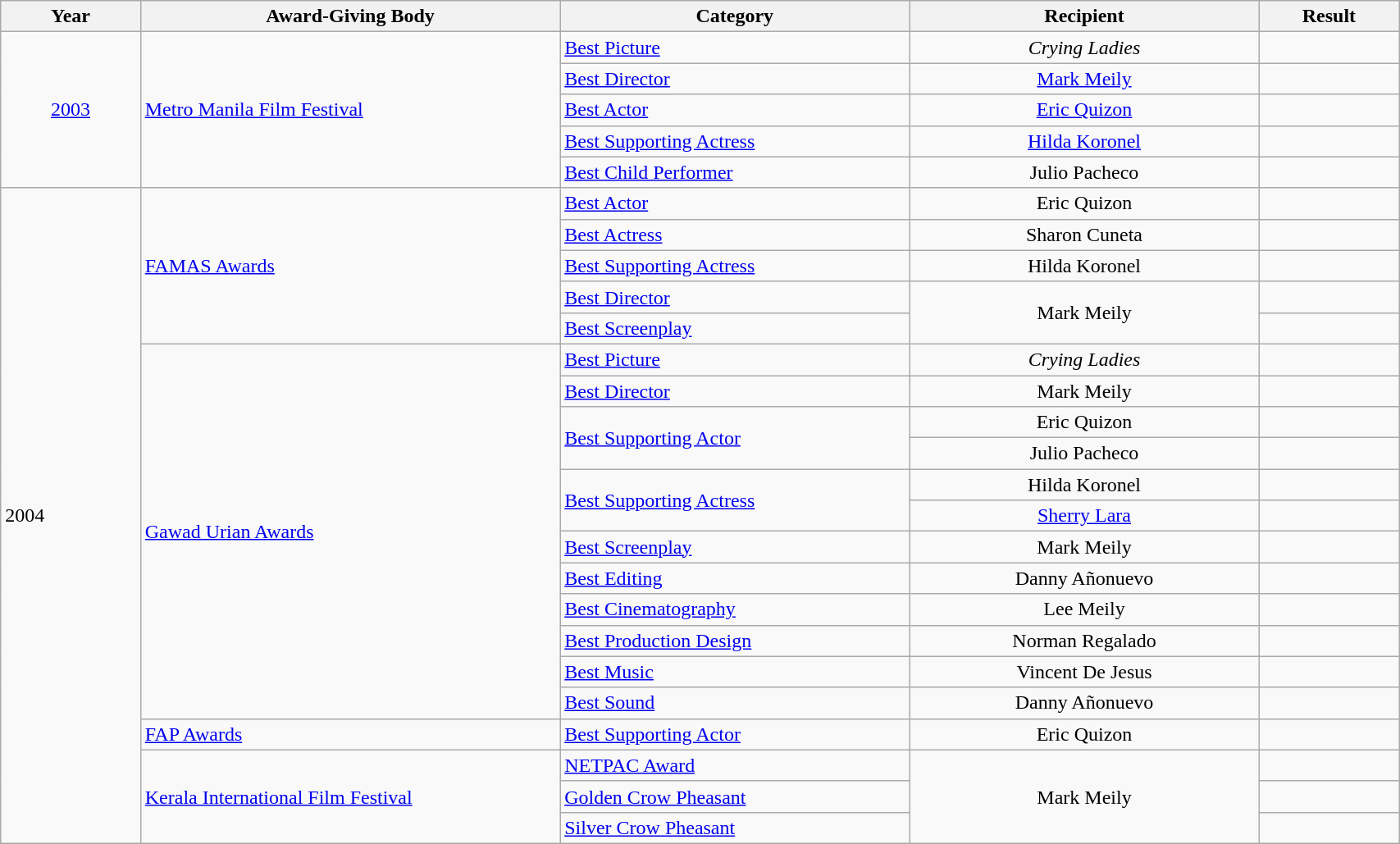<table | width="90%" class="wikitable sortable">
<tr>
<th width="10%">Year</th>
<th width="30%">Award-Giving Body</th>
<th width="25%">Category</th>
<th width="25%">Recipient</th>
<th width="10%">Result</th>
</tr>
<tr>
<td rowspan="5" align="center"><a href='#'>2003</a></td>
<td rowspan="5" align="left"><a href='#'>Metro Manila Film Festival</a></td>
<td align="left"><a href='#'>Best Picture</a></td>
<td align="center"><em>Crying Ladies</em></td>
<td></td>
</tr>
<tr>
<td align="left"><a href='#'>Best Director</a></td>
<td align="center"><a href='#'>Mark Meily</a></td>
<td></td>
</tr>
<tr>
<td align="left"><a href='#'>Best Actor</a></td>
<td align="center"><a href='#'>Eric Quizon</a></td>
<td></td>
</tr>
<tr>
<td align="left"><a href='#'>Best Supporting Actress</a></td>
<td align="center"><a href='#'>Hilda Koronel</a></td>
<td></td>
</tr>
<tr>
<td align="left"><a href='#'>Best Child Performer</a></td>
<td align="center">Julio Pacheco</td>
<td></td>
</tr>
<tr>
<td rowspan="21">2004</td>
<td rowspan="5"><a href='#'>FAMAS Awards</a></td>
<td><a href='#'>Best Actor</a></td>
<td align="center">Eric Quizon</td>
<td></td>
</tr>
<tr>
<td><a href='#'>Best Actress</a></td>
<td align="center">Sharon Cuneta</td>
<td></td>
</tr>
<tr>
<td><a href='#'>Best Supporting Actress</a></td>
<td align="center">Hilda Koronel</td>
<td></td>
</tr>
<tr>
<td><a href='#'>Best Director</a></td>
<td rowspan="2" align="center">Mark Meily</td>
<td></td>
</tr>
<tr>
<td><a href='#'>Best Screenplay</a></td>
<td></td>
</tr>
<tr>
<td rowspan="12"><a href='#'>Gawad Urian Awards</a></td>
<td><a href='#'>Best Picture</a></td>
<td align="center"><em>Crying Ladies</em></td>
<td></td>
</tr>
<tr>
<td><a href='#'>Best Director</a></td>
<td align="center">Mark Meily</td>
<td></td>
</tr>
<tr>
<td rowspan="2"><a href='#'>Best Supporting Actor</a></td>
<td align="center">Eric Quizon</td>
<td></td>
</tr>
<tr>
<td align="center">Julio Pacheco</td>
<td></td>
</tr>
<tr>
<td rowspan="2"><a href='#'>Best Supporting Actress</a></td>
<td align="center">Hilda Koronel</td>
<td></td>
</tr>
<tr>
<td align="center"><a href='#'>Sherry Lara</a></td>
<td></td>
</tr>
<tr>
<td><a href='#'>Best Screenplay</a></td>
<td align="center">Mark Meily</td>
<td></td>
</tr>
<tr>
<td><a href='#'>Best Editing</a></td>
<td align="center">Danny Añonuevo</td>
<td></td>
</tr>
<tr>
<td><a href='#'>Best Cinematography</a></td>
<td align="center">Lee Meily</td>
<td></td>
</tr>
<tr>
<td><a href='#'>Best Production Design</a></td>
<td align="center">Norman Regalado</td>
<td></td>
</tr>
<tr>
<td><a href='#'>Best Music</a></td>
<td align="center">Vincent De Jesus</td>
<td></td>
</tr>
<tr>
<td><a href='#'>Best Sound</a></td>
<td align="center">Danny Añonuevo</td>
<td></td>
</tr>
<tr>
<td><a href='#'>FAP Awards</a></td>
<td><a href='#'>Best Supporting Actor</a></td>
<td align="center">Eric Quizon</td>
<td></td>
</tr>
<tr>
<td rowspan="3"><a href='#'>Kerala International Film Festival</a></td>
<td><a href='#'>NETPAC Award</a></td>
<td rowspan="3"  align="center">Mark Meily</td>
<td></td>
</tr>
<tr>
<td><a href='#'>Golden Crow Pheasant</a></td>
<td></td>
</tr>
<tr>
<td><a href='#'>Silver Crow Pheasant</a></td>
<td></td>
</tr>
</table>
